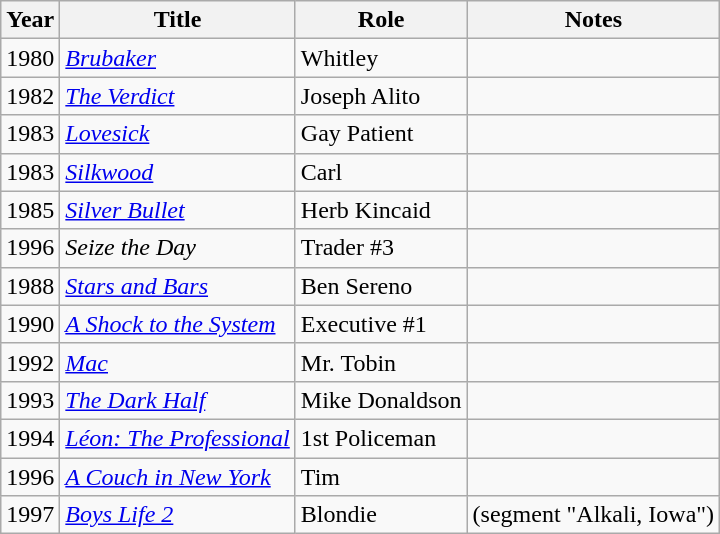<table class="wikitable sortable">
<tr>
<th>Year</th>
<th>Title</th>
<th>Role</th>
<th>Notes</th>
</tr>
<tr>
<td>1980</td>
<td><em><a href='#'>Brubaker</a></em></td>
<td>Whitley</td>
<td></td>
</tr>
<tr>
<td>1982</td>
<td><em><a href='#'>The Verdict</a></em></td>
<td>Joseph Alito</td>
<td></td>
</tr>
<tr>
<td>1983</td>
<td><em><a href='#'>Lovesick</a></em></td>
<td>Gay Patient</td>
<td></td>
</tr>
<tr>
<td>1983</td>
<td><em><a href='#'>Silkwood</a></em></td>
<td>Carl</td>
<td></td>
</tr>
<tr>
<td>1985</td>
<td><em><a href='#'>Silver Bullet</a></em></td>
<td>Herb Kincaid</td>
<td></td>
</tr>
<tr>
<td>1996</td>
<td><em>Seize the Day</em></td>
<td>Trader #3</td>
<td></td>
</tr>
<tr>
<td>1988</td>
<td><em><a href='#'>Stars and Bars</a></em></td>
<td>Ben Sereno</td>
<td></td>
</tr>
<tr>
<td>1990</td>
<td><em><a href='#'>A Shock to the System</a></em></td>
<td>Executive #1</td>
<td></td>
</tr>
<tr>
<td>1992</td>
<td><em><a href='#'>Mac</a></em></td>
<td>Mr. Tobin</td>
<td></td>
</tr>
<tr>
<td>1993</td>
<td><em><a href='#'>The Dark Half</a></em></td>
<td>Mike Donaldson</td>
<td></td>
</tr>
<tr>
<td>1994</td>
<td><em><a href='#'>Léon: The Professional</a></em></td>
<td>1st Policeman</td>
<td></td>
</tr>
<tr>
<td>1996</td>
<td><em><a href='#'>A Couch in New York</a></em></td>
<td>Tim</td>
<td></td>
</tr>
<tr>
<td>1997</td>
<td><em><a href='#'>Boys Life 2</a></em></td>
<td>Blondie</td>
<td>(segment "Alkali, Iowa")</td>
</tr>
</table>
